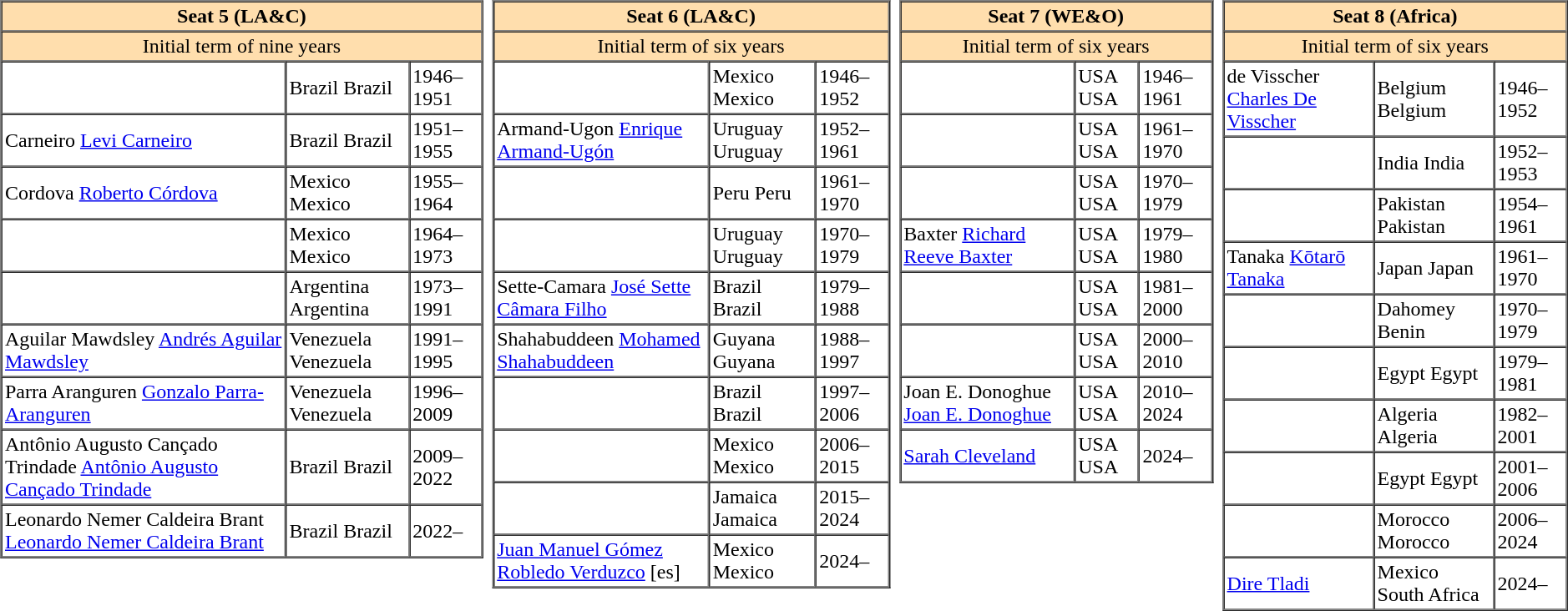<table align=center cellspacing=5>
<tr>
<td valign="top"><br><table border=1 cellspacing=0 cellpadding=2>
<tr>
<th colspan="3" align=center style="background:#ffdead;" width="200">Seat 5 (LA&C)</th>
</tr>
<tr>
<td colspan="3" align=center style="background:#ffdead;">Initial term of nine years</td>
</tr>
<tr>
<td></td>
<td><span>Brazil</span> Brazil</td>
<td>1946–1951</td>
</tr>
<tr>
<td><span>Carneiro</span> <a href='#'>Levi Carneiro</a></td>
<td><span>Brazil</span> Brazil</td>
<td>1951–1955</td>
</tr>
<tr>
<td><span>Cordova</span> <a href='#'>Roberto Córdova</a></td>
<td><span>Mexico</span> Mexico</td>
<td>1955–1964</td>
</tr>
<tr>
<td></td>
<td><span>Mexico</span> Mexico</td>
<td>1964–1973</td>
</tr>
<tr>
<td></td>
<td><span>Argentina</span> Argentina</td>
<td>1973–1991</td>
</tr>
<tr>
<td><span>Aguilar Mawdsley</span> <a href='#'>Andrés Aguilar Mawdsley</a></td>
<td><span>Venezuela</span> Venezuela</td>
<td>1991–1995</td>
</tr>
<tr>
<td><span>Parra Aranguren</span> <a href='#'>Gonzalo Parra-Aranguren</a></td>
<td><span>Venezuela</span> Venezuela</td>
<td>1996–2009</td>
</tr>
<tr>
<td><span>Antônio Augusto Cançado Trindade</span> <a href='#'>Antônio Augusto Cançado Trindade</a></td>
<td><span>Brazil</span> Brazil</td>
<td>2009–2022</td>
</tr>
<tr>
<td><span>Leonardo Nemer Caldeira Brant</span> <a href='#'>Leonardo Nemer Caldeira Brant</a></td>
<td><span>Brazil</span> Brazil</td>
<td>2022–</td>
</tr>
</table>
</td>
<td valign="top"><br><table border=1 cellspacing=0 cellpadding=2>
<tr>
<th colspan="3" align=center style="background:#ffdead;" width="200">Seat 6 (LA&C)</th>
</tr>
<tr>
<td colspan="3" align=center style="background:#ffdead;">Initial term of six years</td>
</tr>
<tr>
<td></td>
<td><span>Mexico</span> Mexico</td>
<td>1946–1952</td>
</tr>
<tr>
<td><span>Armand-Ugon</span> <a href='#'>Enrique Armand-Ugón</a></td>
<td><span>Uruguay</span> Uruguay</td>
<td>1952–1961</td>
</tr>
<tr>
<td></td>
<td><span>Peru</span> Peru</td>
<td>1961–1970</td>
</tr>
<tr>
<td></td>
<td><span>Uruguay</span> Uruguay</td>
<td>1970–1979</td>
</tr>
<tr>
<td><span>Sette-Camara</span> <a href='#'>José Sette Câmara Filho</a></td>
<td><span>Brazil</span> Brazil</td>
<td>1979–1988</td>
</tr>
<tr>
<td><span>Shahabuddeen</span> <a href='#'>Mohamed Shahabuddeen</a></td>
<td><span>Guyana</span> Guyana</td>
<td>1988–1997</td>
</tr>
<tr>
<td></td>
<td><span>Brazil</span> Brazil</td>
<td>1997–2006</td>
</tr>
<tr>
<td></td>
<td><span>Mexico</span> Mexico</td>
<td>2006–2015</td>
</tr>
<tr>
<td></td>
<td><span>Jamaica</span> Jamaica</td>
<td>2015–2024</td>
</tr>
<tr>
<td><a href='#'>Juan Manuel Gómez Robledo Verduzco</a> [es]</td>
<td><span>Mexico</span> Mexico</td>
<td>2024–</td>
</tr>
</table>
</td>
<td valign="top"><br><table border=1 cellspacing=0 cellpadding=2>
<tr>
<th colspan="3" align=center style="background:#ffdead;" width="200">Seat 7 (WE&O)</th>
</tr>
<tr>
<td colspan="3" align=center style="background:#ffdead;">Initial term of six years</td>
</tr>
<tr>
<td></td>
<td><span>USA</span> USA</td>
<td>1946–1961</td>
</tr>
<tr>
<td></td>
<td><span>USA</span> USA</td>
<td>1961–1970</td>
</tr>
<tr>
<td></td>
<td><span>USA</span> USA</td>
<td>1970–1979</td>
</tr>
<tr>
<td><span>Baxter</span> <a href='#'>Richard Reeve Baxter</a></td>
<td><span>USA</span> USA</td>
<td>1979–1980</td>
</tr>
<tr>
<td></td>
<td><span>USA</span> USA</td>
<td>1981–2000</td>
</tr>
<tr>
<td></td>
<td><span>USA</span> USA</td>
<td>2000–2010</td>
</tr>
<tr>
<td><span>Joan E. Donoghue</span> <a href='#'>Joan E. Donoghue</a></td>
<td><span>USA</span> USA</td>
<td>2010–2024</td>
</tr>
<tr>
<td><a href='#'>Sarah Cleveland</a></td>
<td><span>USA</span> USA</td>
<td>2024–</td>
</tr>
</table>
</td>
<td valign="top"><br><table border=1 cellspacing=0 cellpadding=2>
<tr>
<th colspan="3" align=center style="background:#ffdead;" width="200">Seat 8 (Africa)</th>
</tr>
<tr>
<td colspan="3" align=center style="background:#ffdead;">Initial term of six years</td>
</tr>
<tr>
<td><span>de Visscher</span> <a href='#'>Charles De Visscher</a></td>
<td><span>Belgium</span> Belgium</td>
<td>1946–1952</td>
</tr>
<tr>
<td></td>
<td><span>India</span> India</td>
<td>1952–1953</td>
</tr>
<tr>
<td></td>
<td><span>Pakistan</span> Pakistan</td>
<td>1954–1961</td>
</tr>
<tr>
<td><span>Tanaka</span> <a href='#'>Kōtarō Tanaka</a></td>
<td><span>Japan</span> Japan</td>
<td>1961–1970</td>
</tr>
<tr>
<td></td>
<td><span>Dahomey</span> Benin</td>
<td>1970–1979</td>
</tr>
<tr>
<td></td>
<td><span>Egypt</span> Egypt</td>
<td>1979–1981</td>
</tr>
<tr>
<td></td>
<td><span>Algeria</span> Algeria</td>
<td>1982–2001</td>
</tr>
<tr>
<td></td>
<td><span>Egypt</span> Egypt</td>
<td>2001–2006</td>
</tr>
<tr>
<td></td>
<td><span>Morocco</span> Morocco</td>
<td>2006–2024</td>
</tr>
<tr>
<td><a href='#'>Dire Tladi</a></td>
<td><span>Mexico</span> South Africa</td>
<td>2024–</td>
</tr>
</table>
</td>
</tr>
</table>
